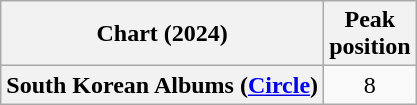<table class="wikitable sortable plainrowheaders" style="text-align:center;">
<tr>
<th scope="col">Chart (2024)</th>
<th scope="col">Peak<br>position</th>
</tr>
<tr>
<th scope="row">South Korean Albums (<a href='#'>Circle</a>)</th>
<td>8</td>
</tr>
</table>
